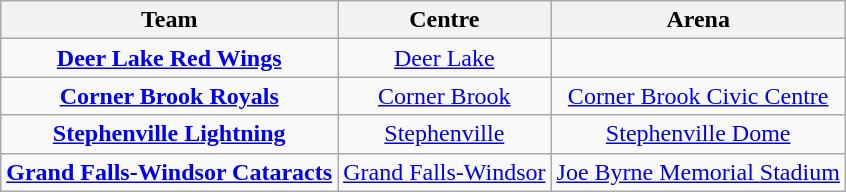<table class="wikitable" style="text-align:center;">
<tr>
<th>Team</th>
<th>Centre</th>
<th>Arena</th>
</tr>
<tr>
<td><strong><a href='#'>Deer Lake Red Wings</a></strong></td>
<td><a href='#'>Deer Lake</a></td>
<td></td>
</tr>
<tr>
<td><strong><a href='#'>Corner Brook Royals</a></strong></td>
<td><a href='#'>Corner Brook</a></td>
<td><a href='#'>Corner Brook Civic Centre</a></td>
</tr>
<tr>
<td><strong><a href='#'>Stephenville Lightning</a></strong></td>
<td><a href='#'>Stephenville</a></td>
<td><a href='#'>Stephenville Dome</a></td>
</tr>
<tr>
<td><strong><a href='#'>Grand Falls-Windsor Cataracts</a></strong></td>
<td><a href='#'>Grand Falls-Windsor</a></td>
<td><a href='#'>Joe Byrne Memorial Stadium</a></td>
</tr>
</table>
